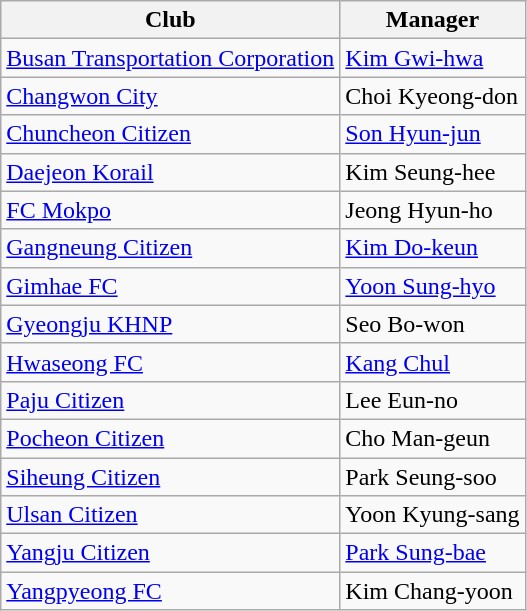<table class="wikitable sortable" style="text-align: left;">
<tr>
<th>Club</th>
<th>Manager</th>
</tr>
<tr>
<td><a href='#'>Busan Transportation Corporation</a></td>
<td> <a href='#'>Kim Gwi-hwa</a></td>
</tr>
<tr>
<td><a href='#'>Changwon City</a></td>
<td> Choi Kyeong-don</td>
</tr>
<tr>
<td><a href='#'>Chuncheon Citizen</a></td>
<td> <a href='#'>Son Hyun-jun</a></td>
</tr>
<tr>
<td><a href='#'>Daejeon Korail</a></td>
<td> Kim Seung-hee</td>
</tr>
<tr>
<td><a href='#'>FC Mokpo</a></td>
<td> Jeong Hyun-ho</td>
</tr>
<tr>
<td><a href='#'>Gangneung Citizen</a></td>
<td> <a href='#'>Kim Do-keun</a></td>
</tr>
<tr>
<td><a href='#'>Gimhae FC</a></td>
<td> <a href='#'>Yoon Sung-hyo</a></td>
</tr>
<tr>
<td><a href='#'>Gyeongju KHNP</a></td>
<td> Seo Bo-won</td>
</tr>
<tr>
<td><a href='#'>Hwaseong FC</a></td>
<td> <a href='#'>Kang Chul</a></td>
</tr>
<tr>
<td><a href='#'>Paju Citizen</a></td>
<td> Lee Eun-no</td>
</tr>
<tr>
<td><a href='#'>Pocheon Citizen</a></td>
<td> Cho Man-geun</td>
</tr>
<tr>
<td><a href='#'>Siheung Citizen</a></td>
<td> Park Seung-soo</td>
</tr>
<tr>
<td><a href='#'>Ulsan Citizen</a></td>
<td> Yoon Kyung-sang</td>
</tr>
<tr>
<td><a href='#'>Yangju Citizen</a></td>
<td> <a href='#'>Park Sung-bae</a></td>
</tr>
<tr>
<td><a href='#'>Yangpyeong FC</a></td>
<td> Kim Chang-yoon</td>
</tr>
</table>
